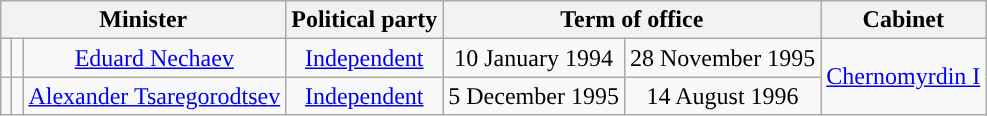<table class="wikitable" style="text-align:center;">
<tr>
<th colspan=3>Minister</th>
<th>Political party</th>
<th colspan=2>Term of office</th>
<th colspan=2>Cabinet</th>
</tr>
<tr>
<td style="background: "></td>
<td></td>
<td><a href='#'>Eduard Nechaev</a></td>
<td><a href='#'>Independent</a></td>
<td>10 January 1994</td>
<td>28 November 1995</td>
<td rowspan=2><a href='#'>Chernomyrdin I</a></td>
</tr>
<tr>
<td style="background: "></td>
<td></td>
<td><a href='#'>Alexander Tsaregorodtsev</a></td>
<td><a href='#'>Independent</a></td>
<td>5 December 1995</td>
<td>14 August 1996</td>
</tr>
</table>
